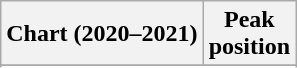<table class="wikitable sortable plainrowheaders">
<tr>
<th>Chart (2020–2021)</th>
<th>Peak<br>position</th>
</tr>
<tr>
</tr>
<tr>
</tr>
<tr>
</tr>
<tr>
</tr>
<tr>
</tr>
<tr>
</tr>
</table>
